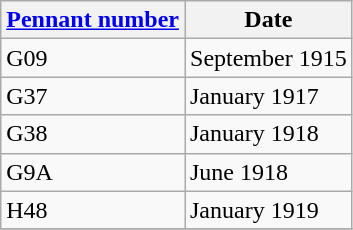<table class="wikitable" style="text-align:left">
<tr>
<th><a href='#'>Pennant number</a></th>
<th>Date</th>
</tr>
<tr>
<td>G09</td>
<td>September 1915</td>
</tr>
<tr>
<td>G37</td>
<td>January 1917</td>
</tr>
<tr>
<td>G38</td>
<td>January 1918</td>
</tr>
<tr>
<td>G9A</td>
<td>June 1918</td>
</tr>
<tr>
<td>H48</td>
<td>January 1919</td>
</tr>
<tr>
</tr>
</table>
